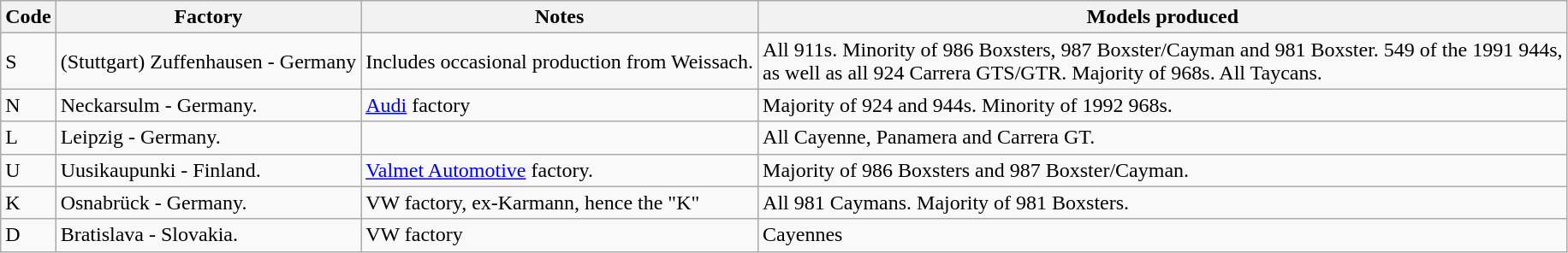<table class="wikitable">
<tr>
<th>Code</th>
<th>Factory</th>
<th>Notes</th>
<th>Models produced</th>
</tr>
<tr>
<td>S</td>
<td>(Stuttgart) Zuffenhausen - Germany</td>
<td>Includes occasional production from Weissach.</td>
<td>All 911s. Minority of 986 Boxsters, 987 Boxster/Cayman and 981 Boxster. 549 of the 1991 944s,<br> as well as all 924 Carrera GTS/GTR. Majority of 968s. All Taycans.</td>
</tr>
<tr>
<td>N</td>
<td>Neckarsulm - Germany.</td>
<td><a href='#'>Audi</a> factory</td>
<td>Majority of 924 and 944s. Minority of 1992 968s.</td>
</tr>
<tr>
<td>L</td>
<td>Leipzig - Germany.</td>
<td></td>
<td>All Cayenne, Panamera and Carrera GT.</td>
</tr>
<tr>
<td>U</td>
<td>Uusikaupunki - Finland.</td>
<td><a href='#'>Valmet Automotive</a> factory.</td>
<td>Majority of 986 Boxsters and 987 Boxster/Cayman.</td>
</tr>
<tr>
<td>K</td>
<td>Osnabrück - Germany.</td>
<td>VW factory, ex-Karmann, hence the "K"</td>
<td>All 981 Caymans. Majority of 981 Boxsters.</td>
</tr>
<tr>
<td>D</td>
<td>Bratislava - Slovakia.</td>
<td>VW factory</td>
<td>Cayennes</td>
</tr>
</table>
